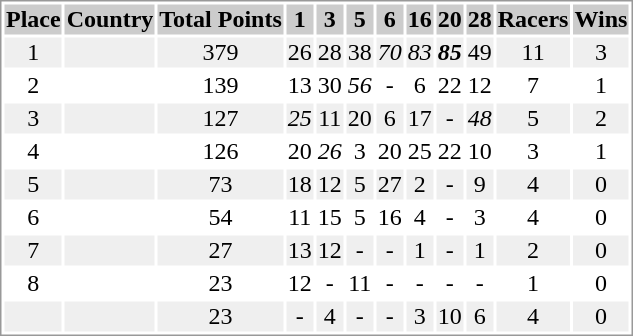<table border="0" style="border: 1px solid #999; background-color:#FFFFFF; text-align:center">
<tr align="center" bgcolor="#CCCCCC">
<th>Place</th>
<th>Country</th>
<th>Total Points</th>
<th>1</th>
<th>3</th>
<th>5</th>
<th>6</th>
<th>16</th>
<th>20</th>
<th>28</th>
<th>Racers</th>
<th>Wins</th>
</tr>
<tr bgcolor="#EFEFEF">
<td>1</td>
<td align="left"></td>
<td>379</td>
<td>26</td>
<td>28</td>
<td>38</td>
<td><em>70</em></td>
<td><em>83</em></td>
<td><strong><em>85</em></strong></td>
<td>49</td>
<td>11</td>
<td>3</td>
</tr>
<tr>
<td>2</td>
<td align="left"></td>
<td>139</td>
<td>13</td>
<td>30</td>
<td><em>56</em></td>
<td>-</td>
<td>6</td>
<td>22</td>
<td>12</td>
<td>7</td>
<td>1</td>
</tr>
<tr bgcolor="#EFEFEF">
<td>3</td>
<td align="left"></td>
<td>127</td>
<td><em>25</em></td>
<td>11</td>
<td>20</td>
<td>6</td>
<td>17</td>
<td>-</td>
<td><em>48</em></td>
<td>5</td>
<td>2</td>
</tr>
<tr>
<td>4</td>
<td align="left"></td>
<td>126</td>
<td>20</td>
<td><em>26</em></td>
<td>3</td>
<td>20</td>
<td>25</td>
<td>22</td>
<td>10</td>
<td>3</td>
<td>1</td>
</tr>
<tr bgcolor="#EFEFEF">
<td>5</td>
<td align="left"></td>
<td>73</td>
<td>18</td>
<td>12</td>
<td>5</td>
<td>27</td>
<td>2</td>
<td>-</td>
<td>9</td>
<td>4</td>
<td>0</td>
</tr>
<tr>
<td>6</td>
<td align="left"></td>
<td>54</td>
<td>11</td>
<td>15</td>
<td>5</td>
<td>16</td>
<td>4</td>
<td>-</td>
<td>3</td>
<td>4</td>
<td>0</td>
</tr>
<tr bgcolor="#EFEFEF">
<td>7</td>
<td align="left"></td>
<td>27</td>
<td>13</td>
<td>12</td>
<td>-</td>
<td>-</td>
<td>1</td>
<td>-</td>
<td>1</td>
<td>2</td>
<td>0</td>
</tr>
<tr>
<td>8</td>
<td align="left"></td>
<td>23</td>
<td>12</td>
<td>-</td>
<td>11</td>
<td>-</td>
<td>-</td>
<td>-</td>
<td>-</td>
<td>1</td>
<td>0</td>
</tr>
<tr bgcolor="#EFEFEF">
<td></td>
<td align="left"></td>
<td>23</td>
<td>-</td>
<td>4</td>
<td>-</td>
<td>-</td>
<td>3</td>
<td>10</td>
<td>6</td>
<td>4</td>
<td>0</td>
</tr>
</table>
